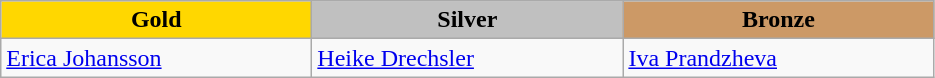<table class="wikitable" style="text-align:left">
<tr align="center">
<td width=200 bgcolor=gold><strong>Gold</strong></td>
<td width=200 bgcolor=silver><strong>Silver</strong></td>
<td width=200 bgcolor=CC9966><strong>Bronze</strong></td>
</tr>
<tr>
<td><a href='#'>Erica Johansson</a><br><em></em></td>
<td><a href='#'>Heike Drechsler</a><br><em></em></td>
<td><a href='#'>Iva Prandzheva</a><br><em></em></td>
</tr>
</table>
